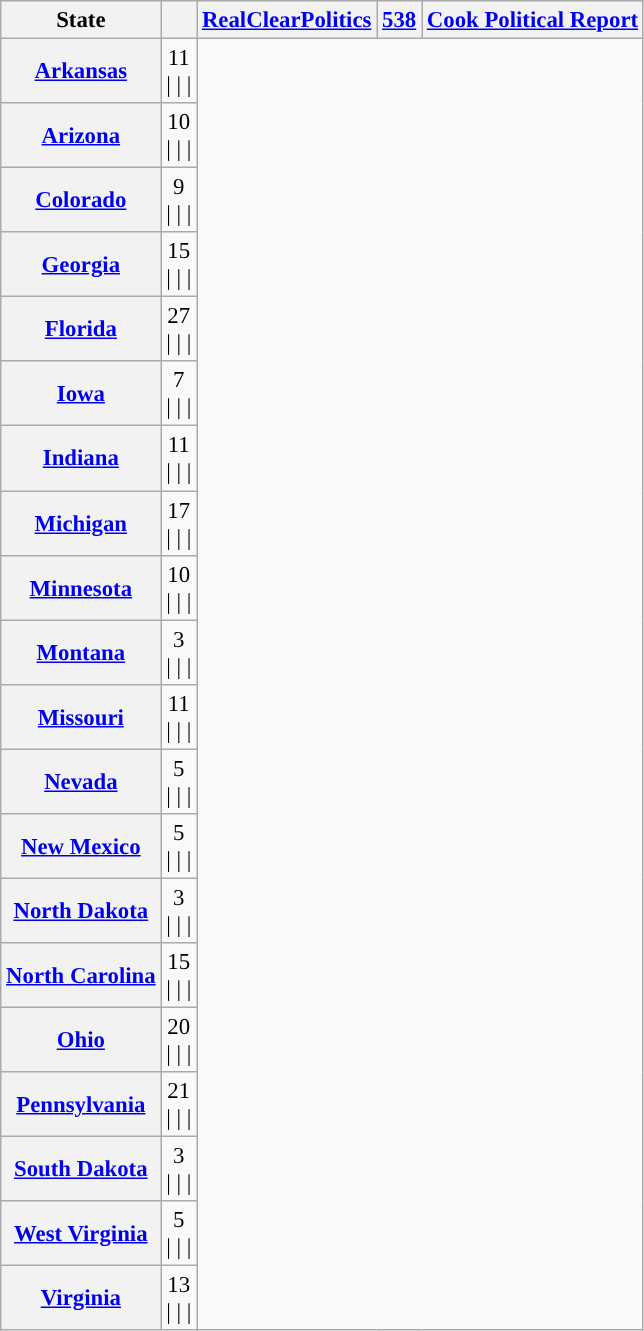<table class="wikitable sortable sticky-header" style="font-size:95%;">
<tr style="vertical-align:bottom">
<th>State</th>
<th></th>
<th><a href='#'>RealClearPolitics</a><br></th>
<th><a href='#'>538</a><br></th>
<th><a href='#'>Cook Political Report</a><br></th>
</tr>
<tr>
<th><a href='#'>Arkansas</a></th>
<td align=center>11<br>      | 
  | 
     | </td>
</tr>
<tr>
<th><a href='#'>Arizona</a></th>
<td align=center>10<br>      | 
  | 
     | </td>
</tr>
<tr>
<th><a href='#'>Colorado</a></th>
<td align=center>9<br>      | 
  | 
     | </td>
</tr>
<tr>
<th><a href='#'>Georgia</a></th>
<td align=center>15<br>      | 
  | 
     | </td>
</tr>
<tr>
<th><a href='#'>Florida</a></th>
<td align=center>27<br>      | 
  | 
     | </td>
</tr>
<tr>
<th><a href='#'>Iowa</a></th>
<td align=center>7<br>      | 
  | 
     | </td>
</tr>
<tr>
<th><a href='#'>Indiana</a></th>
<td align=center>11<br>      | 
  | 
     | </td>
</tr>
<tr>
<th><a href='#'>Michigan</a></th>
<td align=center>17<br>      | 
  | 
     | </td>
</tr>
<tr>
<th><a href='#'>Minnesota</a></th>
<td align=center>10<br>      | 
  | 
     | </td>
</tr>
<tr>
<th><a href='#'>Montana</a></th>
<td align=center>3<br>      | 
  | 
     | </td>
</tr>
<tr>
<th><a href='#'>Missouri</a></th>
<td align=center>11<br>      | 
  | 
     | </td>
</tr>
<tr>
<th><a href='#'>Nevada</a></th>
<td align=center>5<br>      | 
  | 
     | </td>
</tr>
<tr>
<th><a href='#'>New Mexico</a></th>
<td align=center>5<br>      | 
  | 
     | </td>
</tr>
<tr>
<th><a href='#'>North Dakota</a></th>
<td align=center>3<br>      | 
  | 
     | </td>
</tr>
<tr>
<th><a href='#'>North Carolina</a></th>
<td align=center>15<br>      | 
  | 
     | </td>
</tr>
<tr>
<th><a href='#'>Ohio</a></th>
<td align=center>20<br>      | 
  | 
     | </td>
</tr>
<tr>
<th><a href='#'>Pennsylvania</a></th>
<td align=center>21<br>      | 
  | 
     | </td>
</tr>
<tr>
<th><a href='#'>South Dakota</a></th>
<td align=center>3<br>      | 
  | 
     | </td>
</tr>
<tr>
<th><a href='#'>West Virginia</a></th>
<td align=center>5<br>      | 
  | 
     | </td>
</tr>
<tr>
<th><a href='#'>Virginia</a></th>
<td align=center>13<br>      | 
  | 
     | </td>
</tr>
</table>
